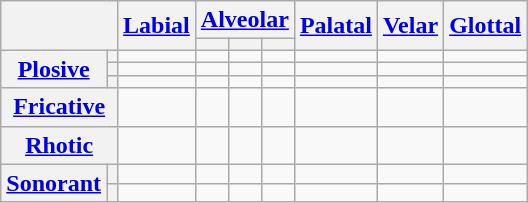<table class="wikitable" style="text-align:center;">
<tr>
<th rowspan="2" colspan="2"></th>
<th rowspan="2"><a href='#'>Labial</a></th>
<th colspan="3"><a href='#'>Alveolar</a></th>
<th rowspan="2"><a href='#'>Palatal</a></th>
<th rowspan="2"><a href='#'>Velar</a></th>
<th rowspan="2"><a href='#'>Glottal</a></th>
</tr>
<tr>
<th></th>
<th></th>
<th></th>
</tr>
<tr>
<th rowspan="3"><a href='#'>Plosive</a></th>
<th></th>
<td></td>
<td></td>
<td></td>
<td></td>
<td></td>
<td></td>
<td></td>
</tr>
<tr>
<th></th>
<td></td>
<td></td>
<td></td>
<td></td>
<td></td>
<td></td>
<td></td>
</tr>
<tr>
<th></th>
<td></td>
<td></td>
<td></td>
<td></td>
<td></td>
<td></td>
<td></td>
</tr>
<tr>
<th colspan="2"><a href='#'>Fricative</a></th>
<td></td>
<td></td>
<td></td>
<td></td>
<td></td>
<td></td>
<td></td>
</tr>
<tr>
<th colspan="2"><a href='#'>Rhotic</a></th>
<td></td>
<td></td>
<td></td>
<td></td>
<td></td>
<td></td>
<td></td>
</tr>
<tr>
<th rowspan="2"><a href='#'>Sonorant</a></th>
<th></th>
<td></td>
<td></td>
<td></td>
<td></td>
<td></td>
<td></td>
<td></td>
</tr>
<tr>
<th></th>
<td></td>
<td></td>
<td></td>
<td></td>
<td></td>
<td></td>
<td></td>
</tr>
</table>
